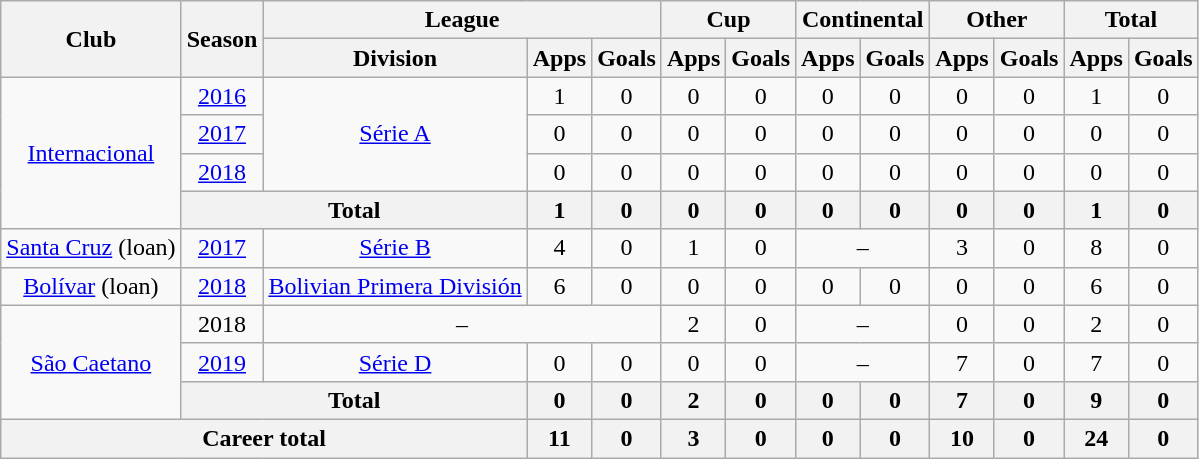<table class="wikitable" style="text-align: center">
<tr>
<th rowspan="2">Club</th>
<th rowspan="2">Season</th>
<th colspan="3">League</th>
<th colspan="2">Cup</th>
<th colspan="2">Continental</th>
<th colspan="2">Other</th>
<th colspan="2">Total</th>
</tr>
<tr>
<th>Division</th>
<th>Apps</th>
<th>Goals</th>
<th>Apps</th>
<th>Goals</th>
<th>Apps</th>
<th>Goals</th>
<th>Apps</th>
<th>Goals</th>
<th>Apps</th>
<th>Goals</th>
</tr>
<tr>
<td rowspan="4"><a href='#'>Internacional</a></td>
<td><a href='#'>2016</a></td>
<td rowspan="3"><a href='#'>Série A</a></td>
<td>1</td>
<td>0</td>
<td>0</td>
<td>0</td>
<td>0</td>
<td>0</td>
<td>0</td>
<td>0</td>
<td>1</td>
<td>0</td>
</tr>
<tr>
<td><a href='#'>2017</a></td>
<td>0</td>
<td>0</td>
<td>0</td>
<td>0</td>
<td>0</td>
<td>0</td>
<td>0</td>
<td>0</td>
<td>0</td>
<td>0</td>
</tr>
<tr>
<td><a href='#'>2018</a></td>
<td>0</td>
<td>0</td>
<td>0</td>
<td>0</td>
<td>0</td>
<td>0</td>
<td>0</td>
<td>0</td>
<td>0</td>
<td>0</td>
</tr>
<tr>
<th colspan="2"><strong>Total</strong></th>
<th>1</th>
<th>0</th>
<th>0</th>
<th>0</th>
<th>0</th>
<th>0</th>
<th>0</th>
<th>0</th>
<th>1</th>
<th>0</th>
</tr>
<tr>
<td><a href='#'>Santa Cruz</a> (loan)</td>
<td><a href='#'>2017</a></td>
<td><a href='#'>Série B</a></td>
<td>4</td>
<td>0</td>
<td>1</td>
<td>0</td>
<td colspan="2">–</td>
<td>3</td>
<td>0</td>
<td>8</td>
<td>0</td>
</tr>
<tr>
<td><a href='#'>Bolívar</a> (loan)</td>
<td><a href='#'>2018</a></td>
<td><a href='#'>Bolivian Primera División</a></td>
<td>6</td>
<td>0</td>
<td>0</td>
<td>0</td>
<td>0</td>
<td>0</td>
<td>0</td>
<td>0</td>
<td>6</td>
<td>0</td>
</tr>
<tr>
<td rowspan="3"><a href='#'>São Caetano</a></td>
<td>2018</td>
<td colspan="3">–</td>
<td>2</td>
<td>0</td>
<td colspan="2">–</td>
<td>0</td>
<td>0</td>
<td>2</td>
<td>0</td>
</tr>
<tr>
<td><a href='#'>2019</a></td>
<td><a href='#'>Série D</a></td>
<td>0</td>
<td>0</td>
<td>0</td>
<td>0</td>
<td colspan="2">–</td>
<td>7</td>
<td>0</td>
<td>7</td>
<td>0</td>
</tr>
<tr>
<th colspan="2"><strong>Total</strong></th>
<th>0</th>
<th>0</th>
<th>2</th>
<th>0</th>
<th>0</th>
<th>0</th>
<th>7</th>
<th>0</th>
<th>9</th>
<th>0</th>
</tr>
<tr>
<th colspan="3"><strong>Career total</strong></th>
<th>11</th>
<th>0</th>
<th>3</th>
<th>0</th>
<th>0</th>
<th>0</th>
<th>10</th>
<th>0</th>
<th>24</th>
<th>0</th>
</tr>
</table>
